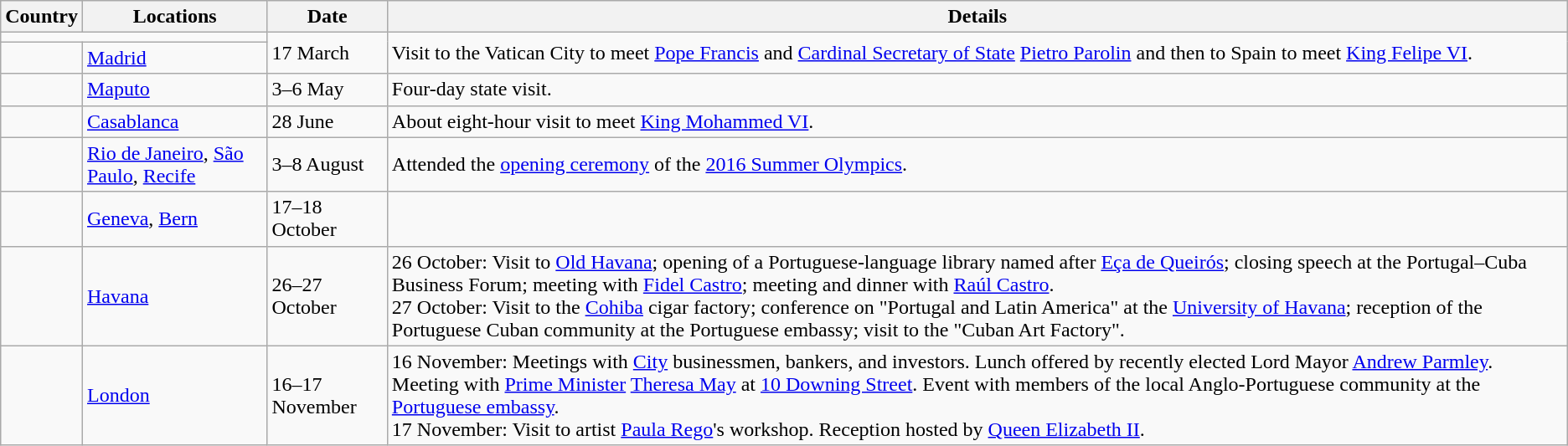<table class="wikitable">
<tr>
<th>Country</th>
<th>Locations</th>
<th>Date</th>
<th>Details</th>
</tr>
<tr>
<td colspan="2"></td>
<td rowspan=2>17 March</td>
<td rowspan=2>Visit to the Vatican City to meet <a href='#'>Pope Francis</a> and <a href='#'>Cardinal Secretary of State</a> <a href='#'>Pietro Parolin</a> and then to Spain to meet <a href='#'>King Felipe VI</a>.</td>
</tr>
<tr>
<td></td>
<td><a href='#'>Madrid</a></td>
</tr>
<tr>
<td></td>
<td><a href='#'>Maputo</a></td>
<td>3–6 May</td>
<td>Four-day state visit.</td>
</tr>
<tr>
<td></td>
<td><a href='#'>Casablanca</a></td>
<td>28 June</td>
<td>About eight-hour visit to meet <a href='#'>King Mohammed VI</a>.</td>
</tr>
<tr>
<td></td>
<td><a href='#'>Rio de Janeiro</a>, <a href='#'>São Paulo</a>, <a href='#'>Recife</a></td>
<td>3–8 August</td>
<td>Attended the <a href='#'>opening ceremony</a> of the <a href='#'>2016 Summer Olympics</a>.</td>
</tr>
<tr>
<td></td>
<td><a href='#'>Geneva</a>, <a href='#'>Bern</a></td>
<td>17–18 October</td>
<td></td>
</tr>
<tr>
<td></td>
<td><a href='#'>Havana</a></td>
<td>26–27 October</td>
<td>26 October: Visit to <a href='#'>Old Havana</a>; opening of a Portuguese-language library named after <a href='#'>Eça de Queirós</a>; closing speech at the Portugal–Cuba Business Forum; meeting with <a href='#'>Fidel Castro</a>; meeting and dinner with <a href='#'>Raúl Castro</a>.<br>27 October: Visit to the <a href='#'>Cohiba</a> cigar factory; conference on "Portugal and Latin America" at the <a href='#'>University of Havana</a>; reception of the Portuguese Cuban community at the Portuguese embassy; visit to the "Cuban Art Factory".</td>
</tr>
<tr>
<td></td>
<td><a href='#'>London</a></td>
<td>16–17 November</td>
<td>16 November: Meetings with <a href='#'>City</a> businessmen, bankers, and investors. Lunch offered by recently elected Lord Mayor <a href='#'>Andrew Parmley</a>. Meeting with <a href='#'>Prime Minister</a> <a href='#'>Theresa May</a> at <a href='#'>10 Downing Street</a>. Event with members of the local Anglo-Portuguese community at the <a href='#'>Portuguese embassy</a>.<br>17 November: Visit to artist <a href='#'>Paula Rego</a>'s workshop. Reception hosted by <a href='#'>Queen Elizabeth II</a>.</td>
</tr>
</table>
